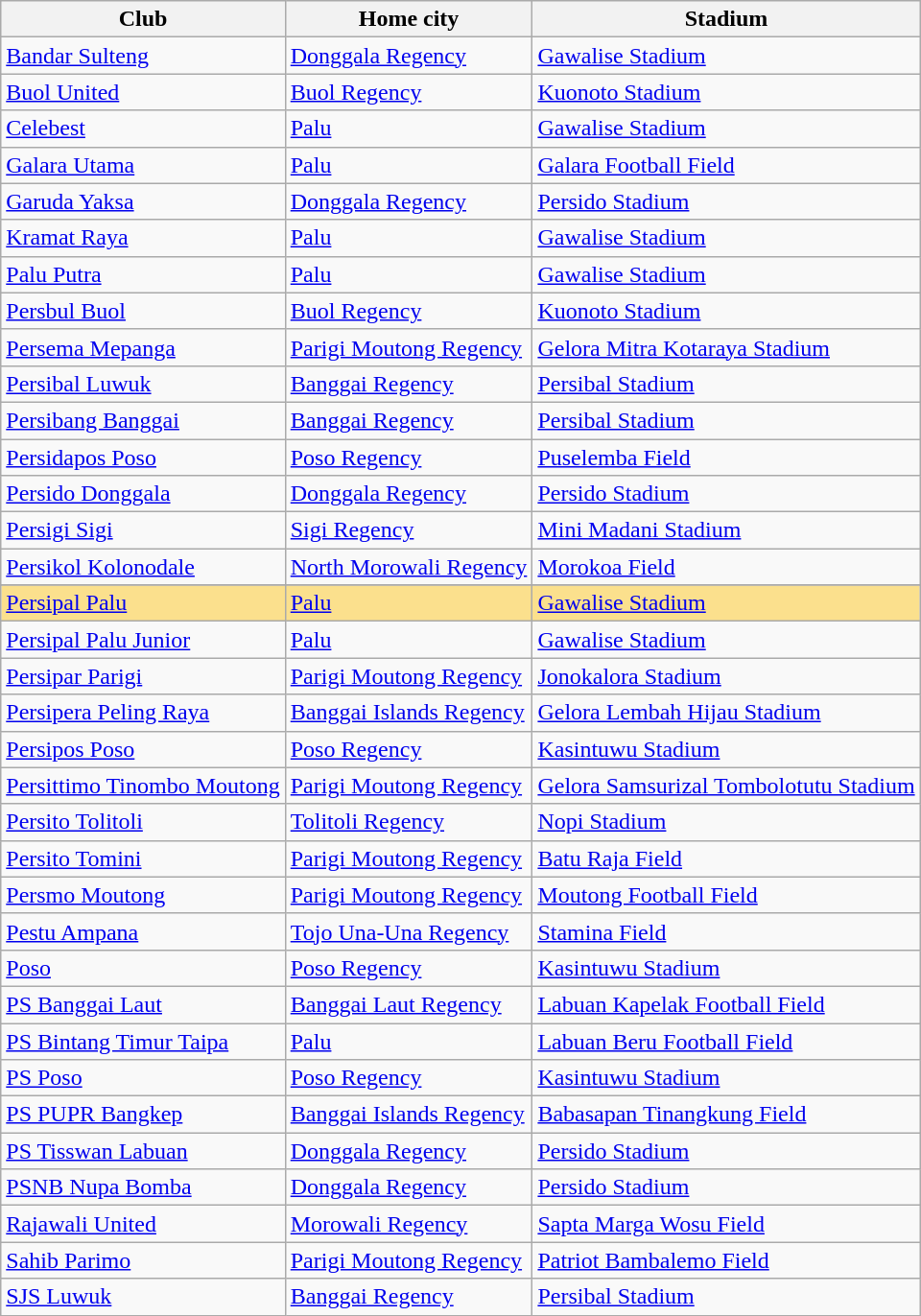<table class="wikitable sortable">
<tr>
<th>Club</th>
<th>Home city</th>
<th>Stadium</th>
</tr>
<tr>
<td><a href='#'>Bandar Sulteng</a></td>
<td><a href='#'>Donggala Regency</a></td>
<td><a href='#'>Gawalise Stadium</a></td>
</tr>
<tr>
<td><a href='#'>Buol United</a></td>
<td><a href='#'>Buol Regency</a></td>
<td><a href='#'>Kuonoto Stadium</a></td>
</tr>
<tr>
<td><a href='#'>Celebest</a></td>
<td><a href='#'>Palu</a></td>
<td><a href='#'>Gawalise Stadium</a></td>
</tr>
<tr>
<td><a href='#'>Galara Utama</a></td>
<td><a href='#'>Palu</a></td>
<td><a href='#'>Galara Football Field</a></td>
</tr>
<tr>
<td><a href='#'>Garuda Yaksa</a></td>
<td><a href='#'>Donggala Regency</a></td>
<td><a href='#'>Persido Stadium</a></td>
</tr>
<tr>
<td><a href='#'>Kramat Raya</a></td>
<td><a href='#'>Palu</a></td>
<td><a href='#'>Gawalise Stadium</a></td>
</tr>
<tr>
<td><a href='#'>Palu Putra</a></td>
<td><a href='#'>Palu</a></td>
<td><a href='#'>Gawalise Stadium</a></td>
</tr>
<tr>
<td><a href='#'>Persbul Buol</a></td>
<td><a href='#'>Buol Regency</a></td>
<td><a href='#'>Kuonoto Stadium</a></td>
</tr>
<tr>
<td><a href='#'>Persema Mepanga</a></td>
<td><a href='#'>Parigi Moutong Regency</a></td>
<td><a href='#'>Gelora Mitra Kotaraya Stadium</a></td>
</tr>
<tr>
<td><a href='#'>Persibal Luwuk</a></td>
<td><a href='#'>Banggai Regency</a></td>
<td><a href='#'>Persibal Stadium</a></td>
</tr>
<tr>
<td><a href='#'>Persibang Banggai</a></td>
<td><a href='#'>Banggai Regency</a></td>
<td><a href='#'>Persibal Stadium</a></td>
</tr>
<tr>
<td><a href='#'>Persidapos Poso</a></td>
<td><a href='#'>Poso Regency</a></td>
<td><a href='#'>Puselemba Field</a></td>
</tr>
<tr>
<td><a href='#'>Persido Donggala</a></td>
<td><a href='#'>Donggala Regency</a></td>
<td><a href='#'>Persido Stadium</a></td>
</tr>
<tr>
<td><a href='#'>Persigi Sigi</a></td>
<td><a href='#'>Sigi Regency</a></td>
<td><a href='#'>Mini Madani Stadium</a></td>
</tr>
<tr>
<td><a href='#'>Persikol Kolonodale</a></td>
<td><a href='#'>North Morowali Regency</a></td>
<td><a href='#'>Morokoa Field</a></td>
</tr>
<tr>
</tr>
<tr style="background:#fbe08d;">
<td><a href='#'>Persipal Palu</a></td>
<td><a href='#'>Palu</a></td>
<td><a href='#'>Gawalise Stadium</a></td>
</tr>
<tr>
<td><a href='#'>Persipal Palu Junior</a></td>
<td><a href='#'>Palu</a></td>
<td><a href='#'>Gawalise Stadium</a></td>
</tr>
<tr>
<td><a href='#'>Persipar Parigi</a></td>
<td><a href='#'>Parigi Moutong Regency</a></td>
<td><a href='#'>Jonokalora Stadium</a></td>
</tr>
<tr>
<td><a href='#'>Persipera Peling Raya</a></td>
<td><a href='#'>Banggai Islands Regency</a></td>
<td><a href='#'>Gelora Lembah Hijau Stadium</a></td>
</tr>
<tr>
<td><a href='#'>Persipos Poso</a></td>
<td><a href='#'>Poso Regency</a></td>
<td><a href='#'>Kasintuwu Stadium</a></td>
</tr>
<tr>
<td><a href='#'>Persittimo Tinombo Moutong</a></td>
<td><a href='#'>Parigi Moutong Regency</a></td>
<td><a href='#'>Gelora Samsurizal Tombolotutu Stadium</a></td>
</tr>
<tr>
<td><a href='#'>Persito Tolitoli</a></td>
<td><a href='#'>Tolitoli Regency</a></td>
<td><a href='#'>Nopi Stadium</a></td>
</tr>
<tr>
<td><a href='#'>Persito Tomini</a></td>
<td><a href='#'>Parigi Moutong Regency</a></td>
<td><a href='#'>Batu Raja Field</a></td>
</tr>
<tr>
<td><a href='#'>Persmo Moutong</a></td>
<td><a href='#'>Parigi Moutong Regency</a></td>
<td><a href='#'>Moutong Football Field</a></td>
</tr>
<tr>
<td><a href='#'>Pestu Ampana</a></td>
<td><a href='#'>Tojo Una-Una Regency</a></td>
<td><a href='#'>Stamina Field</a></td>
</tr>
<tr>
<td><a href='#'>Poso</a></td>
<td><a href='#'>Poso Regency</a></td>
<td><a href='#'>Kasintuwu Stadium</a></td>
</tr>
<tr>
<td><a href='#'>PS Banggai Laut</a></td>
<td><a href='#'>Banggai Laut Regency</a></td>
<td><a href='#'>Labuan Kapelak Football Field</a></td>
</tr>
<tr>
<td><a href='#'>PS Bintang Timur Taipa</a></td>
<td><a href='#'>Palu</a></td>
<td><a href='#'>Labuan Beru Football Field</a></td>
</tr>
<tr>
<td><a href='#'>PS Poso</a></td>
<td><a href='#'>Poso Regency</a></td>
<td><a href='#'>Kasintuwu Stadium</a></td>
</tr>
<tr>
<td><a href='#'>PS PUPR Bangkep</a></td>
<td><a href='#'>Banggai Islands Regency</a></td>
<td><a href='#'>Babasapan Tinangkung Field</a></td>
</tr>
<tr>
<td><a href='#'>PS Tisswan Labuan</a></td>
<td><a href='#'>Donggala Regency</a></td>
<td><a href='#'>Persido Stadium</a></td>
</tr>
<tr>
<td><a href='#'>PSNB Nupa Bomba</a></td>
<td><a href='#'>Donggala Regency</a></td>
<td><a href='#'>Persido Stadium</a></td>
</tr>
<tr>
<td><a href='#'>Rajawali United</a></td>
<td><a href='#'>Morowali Regency</a></td>
<td><a href='#'>Sapta Marga Wosu Field</a></td>
</tr>
<tr>
<td><a href='#'>Sahib Parimo</a></td>
<td><a href='#'>Parigi Moutong Regency</a></td>
<td><a href='#'>Patriot Bambalemo Field</a></td>
</tr>
<tr>
<td><a href='#'>SJS Luwuk</a></td>
<td><a href='#'>Banggai Regency</a></td>
<td><a href='#'>Persibal Stadium</a></td>
</tr>
</table>
